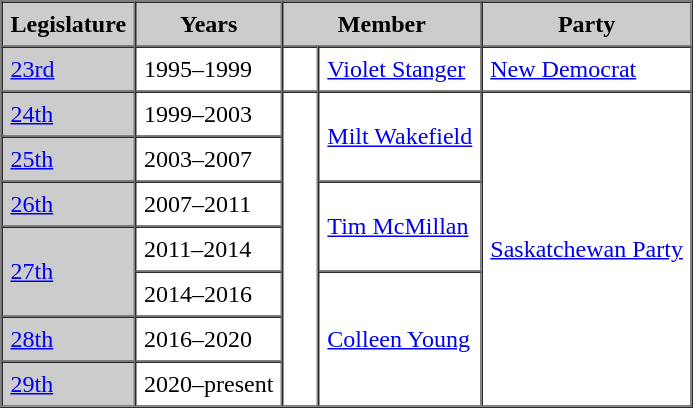<table border=1 cellpadding=5 cellspacing=0>
<tr bgcolor="CCCCCC">
<th>Legislature</th>
<th>Years</th>
<th colspan="2">Member</th>
<th>Party</th>
</tr>
<tr>
<td bgcolor="CCCCCC"><a href='#'>23rd</a></td>
<td>1995–1999</td>
<td>   </td>
<td><a href='#'>Violet Stanger</a></td>
<td><a href='#'>New Democrat</a></td>
</tr>
<tr>
<td bgcolor="CCCCCC"><a href='#'>24th</a></td>
<td>1999–2003</td>
<td rowspan="7" >   </td>
<td rowspan="2"><a href='#'>Milt Wakefield</a></td>
<td rowspan="7"><a href='#'>Saskatchewan Party</a></td>
</tr>
<tr>
<td bgcolor="CCCCCC"><a href='#'>25th</a></td>
<td>2003–2007</td>
</tr>
<tr>
<td bgcolor="CCCCCC"><a href='#'>26th</a></td>
<td>2007–2011</td>
<td rowspan="2"><a href='#'>Tim McMillan</a></td>
</tr>
<tr>
<td rowspan="2" bgcolor="CCCCCC"><a href='#'>27th</a></td>
<td>2011–2014</td>
</tr>
<tr>
<td>2014–2016</td>
<td rowspan="3"><a href='#'>Colleen Young</a></td>
</tr>
<tr>
<td bgcolor="CCCCCC"><a href='#'>28th</a></td>
<td>2016–2020</td>
</tr>
<tr>
<td bgcolor="CCCCCC"><a href='#'>29th</a></td>
<td>2020–present</td>
</tr>
</table>
